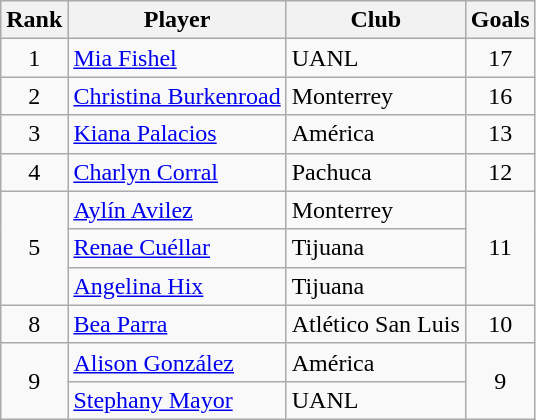<table class="wikitable">
<tr>
<th>Rank</th>
<th>Player</th>
<th>Club</th>
<th>Goals</th>
</tr>
<tr>
<td align=center rowspan=1>1</td>
<td> <a href='#'>Mia Fishel</a></td>
<td>UANL</td>
<td align=center rowspan=1>17</td>
</tr>
<tr>
<td align=center rowspan=1>2</td>
<td> <a href='#'>Christina Burkenroad</a></td>
<td>Monterrey</td>
<td align=center rowspan=1>16</td>
</tr>
<tr>
<td align=center rowspan=1>3</td>
<td> <a href='#'>Kiana Palacios</a></td>
<td>América</td>
<td align=center rowspan=1>13</td>
</tr>
<tr>
<td align=center rowspan=1>4</td>
<td> <a href='#'>Charlyn Corral</a></td>
<td>Pachuca</td>
<td align=center rowspan=1>12</td>
</tr>
<tr>
<td align=center rowspan=3>5</td>
<td> <a href='#'>Aylín Avilez</a></td>
<td>Monterrey</td>
<td align=center rowspan=3>11</td>
</tr>
<tr>
<td> <a href='#'>Renae Cuéllar</a></td>
<td>Tijuana</td>
</tr>
<tr>
<td> <a href='#'>Angelina Hix</a></td>
<td>Tijuana</td>
</tr>
<tr>
<td align=center rowspan=1>8</td>
<td> <a href='#'>Bea Parra</a></td>
<td>Atlético San Luis</td>
<td align=center rowspan=1>10</td>
</tr>
<tr>
<td align=center rowspan=2>9</td>
<td> <a href='#'>Alison González</a></td>
<td>América</td>
<td align=center rowspan=2>9</td>
</tr>
<tr>
<td> <a href='#'>Stephany Mayor</a></td>
<td>UANL</td>
</tr>
</table>
